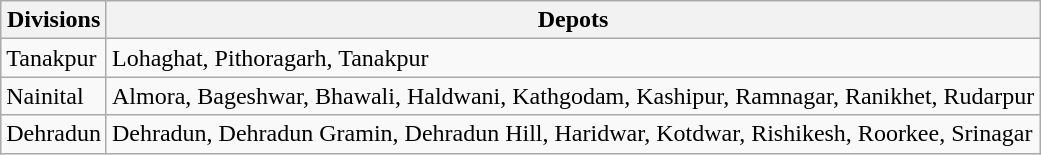<table class="wikitable">
<tr>
<th>Divisions</th>
<th>Depots</th>
</tr>
<tr>
<td>Tanakpur</td>
<td>Lohaghat, Pithoragarh, Tanakpur</td>
</tr>
<tr>
<td>Nainital</td>
<td>Almora, Bageshwar, Bhawali, Haldwani, Kathgodam, Kashipur, Ramnagar, Ranikhet, Rudarpur</td>
</tr>
<tr>
<td>Dehradun</td>
<td>Dehradun, Dehradun Gramin, Dehradun Hill, Haridwar, Kotdwar, Rishikesh, Roorkee, Srinagar</td>
</tr>
</table>
